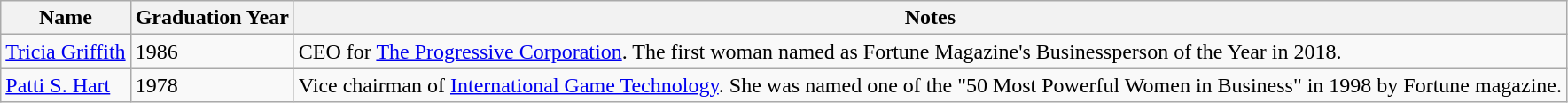<table class="wikitable sortable">
<tr>
<th>Name</th>
<th>Graduation Year</th>
<th>Notes</th>
</tr>
<tr>
<td><a href='#'>Tricia Griffith</a></td>
<td>1986</td>
<td>CEO for <a href='#'>The Progressive Corporation</a>. The first woman named as Fortune Magazine's Businessperson of the Year in 2018.</td>
</tr>
<tr>
<td><a href='#'>Patti S. Hart</a></td>
<td>1978</td>
<td>Vice chairman of <a href='#'>International Game Technology</a>. She was named one of the "50 Most Powerful Women in Business" in 1998 by Fortune magazine.</td>
</tr>
</table>
